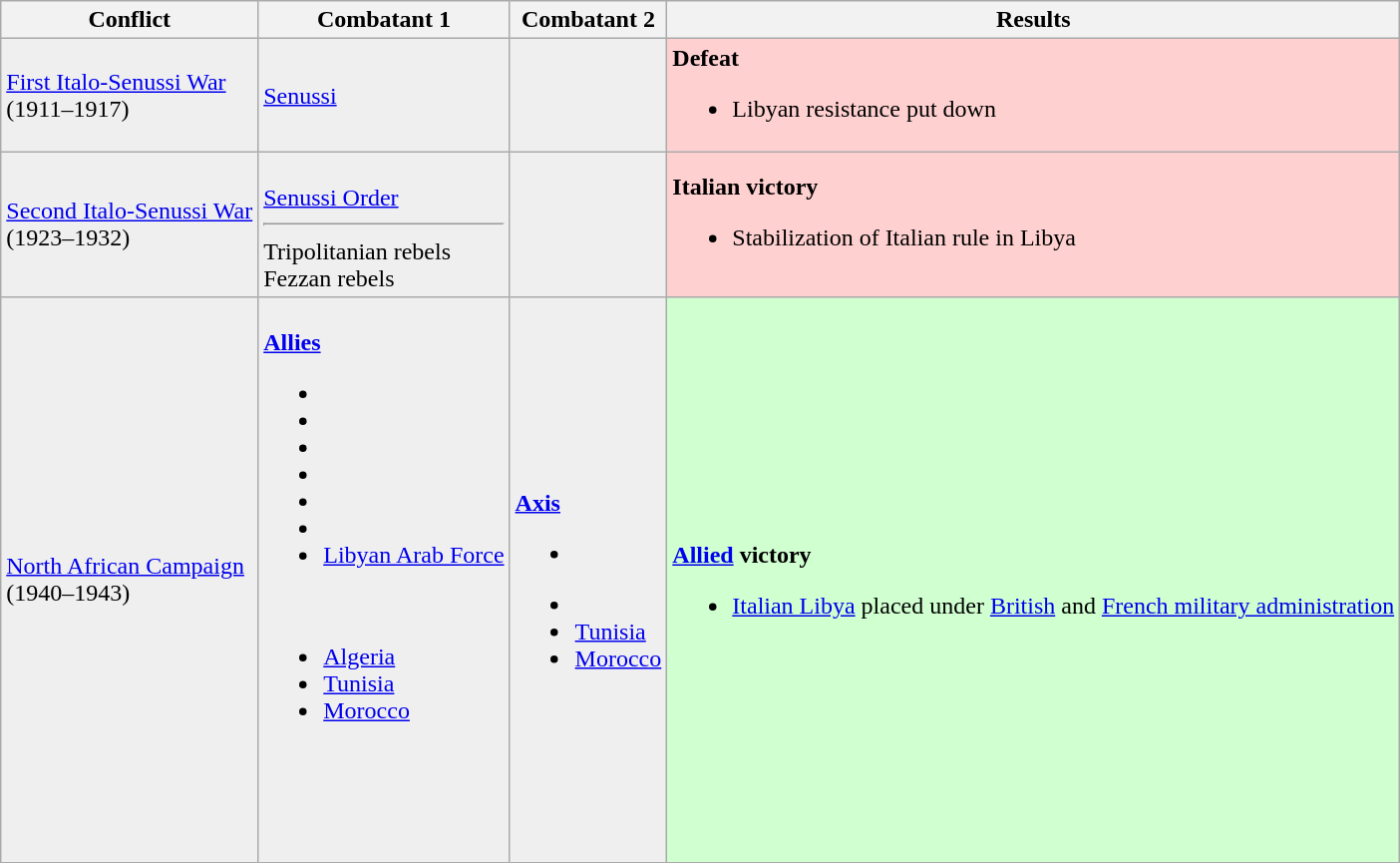<table class="wikitable">
<tr>
<th rowspan="1">Conflict</th>
<th rowspan="1">Combatant 1</th>
<th rowspan="1">Combatant 2</th>
<th rowspan="1">Results</th>
</tr>
<tr>
<td style="background:#efefef"><a href='#'>First Italo-Senussi War</a><br>(1911–1917)</td>
<td style="background:#efefef"> <a href='#'>Senussi</a></td>
<td style="background:#efefef"><br></td>
<td style="background:#FFD0D0"><strong>Defeat</strong><br><ul><li>Libyan resistance put down</li></ul></td>
</tr>
<tr>
<td style="background:#efefef"><a href='#'>Second Italo-Senussi War</a><br>(1923–1932)</td>
<td style="background:#efefef"><br> <a href='#'>Senussi Order</a><hr> Tripolitanian rebels<br> Fezzan rebels</td>
<td style="background:#efefef"><br></td>
<td style="background:#FFD0D0"><strong>Italian victory</strong><br><ul><li>Stabilization of Italian rule in Libya</li></ul></td>
</tr>
<tr>
<td style="background:#efefef"><a href='#'>North African Campaign</a><br>(1940–1943)</td>
<td style="background:#efefef"><br><strong><a href='#'>Allies</a></strong><br><ul><li></li><li></li><li> </li><li></li><li></li><li></li><li> <a href='#'>Libyan Arab Force</a></li></ul><br>
<ul><li> <a href='#'>Algeria</a></li><li> <a href='#'>Tunisia</a></li><li> <a href='#'>Morocco</a></li></ul> <br> <br><br> <br></td>
<td style="background:#efefef"><br><strong><a href='#'>Axis</a></strong><br>
<ul><li></li></ul><ul><li></li><li> <a href='#'>Tunisia</a></li><li> <a href='#'>Morocco</a></li></ul></td>
<td style="background:#D0FFD0"><br><strong><a href='#'>Allied</a> victory</strong><ul><li><a href='#'>Italian Libya</a> placed under <a href='#'>British</a> and <a href='#'>French military administration</a></li></ul></td>
</tr>
</table>
